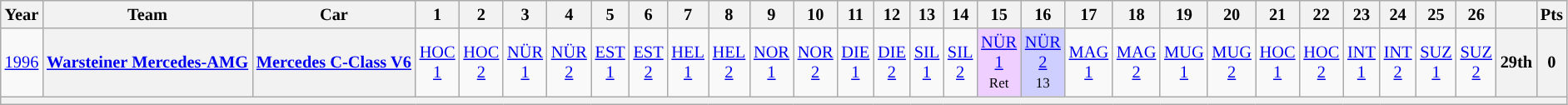<table class="wikitable" border="1" style="text-align:center; font-size:85%;">
<tr>
<th>Year</th>
<th>Team</th>
<th>Car</th>
<th>1</th>
<th>2</th>
<th>3</th>
<th>4</th>
<th>5</th>
<th>6</th>
<th>7</th>
<th>8</th>
<th>9</th>
<th>10</th>
<th>11</th>
<th>12</th>
<th>13</th>
<th>14</th>
<th>15</th>
<th>16</th>
<th>17</th>
<th>18</th>
<th>19</th>
<th>20</th>
<th>21</th>
<th>22</th>
<th>23</th>
<th>24</th>
<th>25</th>
<th>26</th>
<th></th>
<th>Pts</th>
</tr>
<tr>
<td><a href='#'>1996</a></td>
<th nowrap><a href='#'>Warsteiner Mercedes-AMG</a></th>
<th nowrap><a href='#'>Mercedes C-Class V6</a></th>
<td style="background:"><a href='#'>HOC<br>1</a><br><small></small></td>
<td style="background:"><a href='#'>HOC<br>2</a><br><small></small></td>
<td style="background:"><a href='#'>NÜR<br>1</a><br><small></small></td>
<td style="background:"><a href='#'>NÜR<br>2</a><br><small></small></td>
<td style="background:"><a href='#'>EST<br>1</a><br><small></small></td>
<td style="background:"><a href='#'>EST<br>2</a><br><small></small></td>
<td style="background:"><a href='#'>HEL<br>1</a><br><small></small></td>
<td style="background:"><a href='#'>HEL<br>2</a><br><small></small></td>
<td style="background:"><a href='#'>NOR<br>1</a><br><small></small></td>
<td style="background:"><a href='#'>NOR<br>2</a><br><small></small></td>
<td style="background:"><a href='#'>DIE<br>1</a><br><small></small></td>
<td style="background:"><a href='#'>DIE<br>2</a><br><small></small></td>
<td style="background:"><a href='#'>SIL<br>1</a><br><small></small></td>
<td style="background:"><a href='#'>SIL<br>2</a><br><small></small></td>
<td style="background:#EFCFFF;"><a href='#'>NÜR<br>1</a><br><small>Ret</small></td>
<td style="background:#CFCFFF;"><a href='#'>NÜR<br>2</a><br><small>13</small></td>
<td style="background:"><a href='#'>MAG<br>1</a><br><small></small></td>
<td style="background:"><a href='#'>MAG<br>2</a><br><small></small></td>
<td style="background:"><a href='#'>MUG<br>1</a><br><small></small></td>
<td style="background:"><a href='#'>MUG<br>2</a><br><small></small></td>
<td style="background:"><a href='#'>HOC<br>1</a><br><small></small></td>
<td style="background:"><a href='#'>HOC<br>2</a><br><small></small></td>
<td style="background:"><a href='#'>INT<br>1</a><br><small></small></td>
<td style="background:"><a href='#'>INT<br>2</a><br><small></small></td>
<td style="background:"><a href='#'>SUZ<br>1</a><br><small></small></td>
<td style="background:"><a href='#'>SUZ<br>2</a><br><small></small></td>
<th style="background:">29th</th>
<th style="background:">0</th>
</tr>
<tr>
<th colspan="31"></th>
</tr>
</table>
